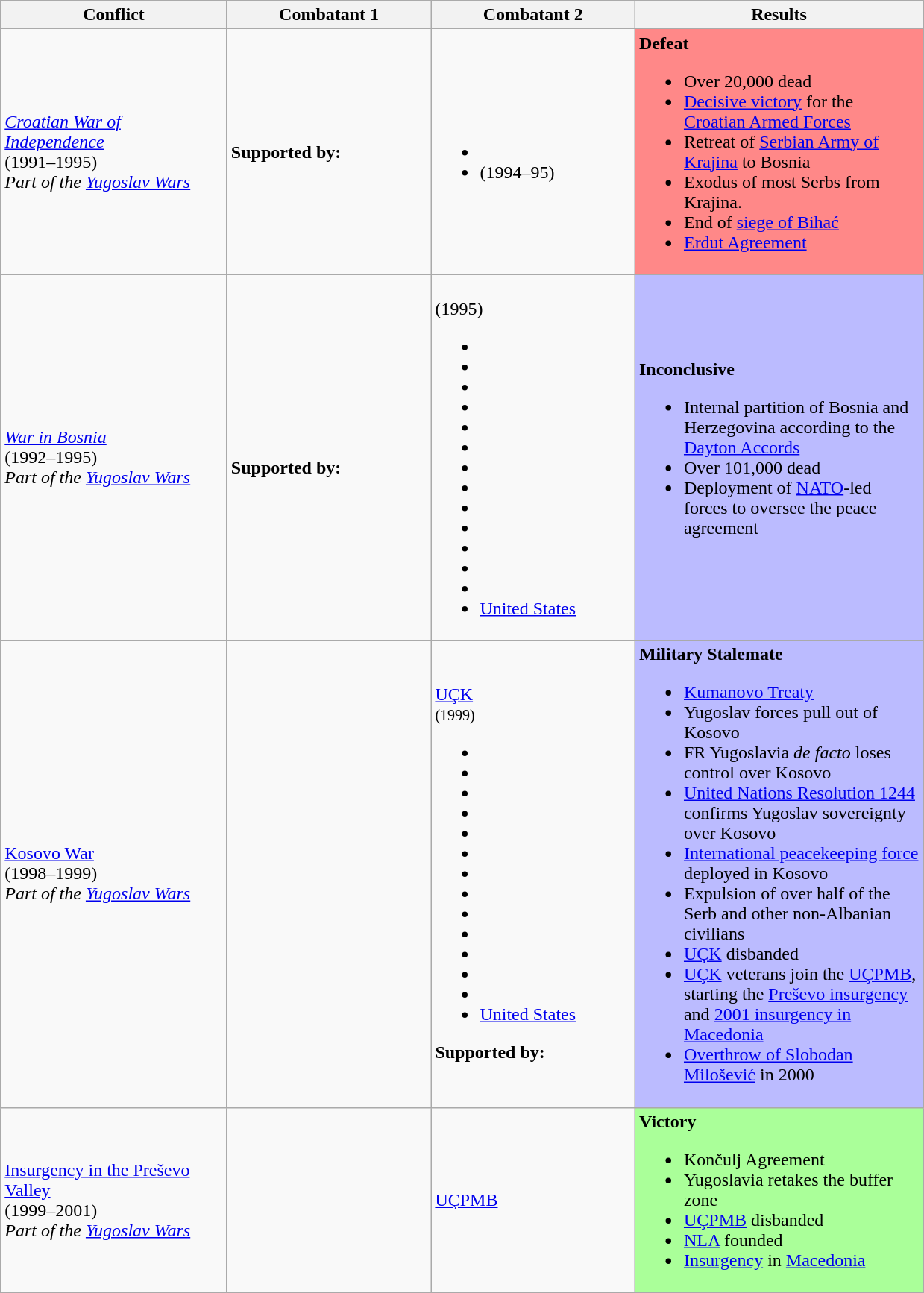<table class="wikitable">
<tr>
<th width="195">Conflict</th>
<th width="175">Combatant 1</th>
<th width="175">Combatant 2</th>
<th width="250">Results</th>
</tr>
<tr>
<td><em><a href='#'>Croatian War of Independence</a></em><br>(1991–1995)<br><em>Part of the <a href='#'>Yugoslav Wars</a></em></td>
<td><strong>Supported by:</strong><br></td>
<td><br><ul><li></li><li> (1994–95)</li></ul></td>
<td style="background:#F88"><strong>Defeat</strong><br><ul><li>Over 20,000 dead</li><li><a href='#'>Decisive victory</a> for the <a href='#'>Croatian Armed Forces</a></li><li>Retreat of <a href='#'>Serbian Army of Krajina</a> to Bosnia</li><li>Exodus of most Serbs from Krajina.</li><li>End of <a href='#'>siege of Bihać</a></li><li><a href='#'>Erdut Agreement</a></li></ul></td>
</tr>
<tr>
<td><em><a href='#'>War in Bosnia</a></em><br>(1992–1995)<br><em>Part of the <a href='#'>Yugoslav Wars</a></em></td>
<td><br><strong>Supported by:</strong></td>
<td><br> (1995)<ul><li></li><li></li><li></li><li></li><li></li><li></li><li></li><li></li><li></li><li></li><li></li><li></li><li></li><li> <a href='#'>United States</a></li></ul></td>
<td style="Background:#BBF"><strong>Inconclusive</strong><br><ul><li>Internal partition of Bosnia and Herzegovina according to the <a href='#'>Dayton Accords</a></li><li>Over 101,000 dead</li><li>Deployment of <a href='#'>NATO</a>-led forces to oversee the peace agreement</li></ul></td>
</tr>
<tr>
<td><a href='#'>Kosovo War</a><br>(1998–1999)<br><em>Part of the <a href='#'>Yugoslav Wars</a></em></td>
<td></td>
<td> <a href='#'>UÇK</a><br> <small>(1999)</small><br><ul><li></li><li></li><li></li><li></li><li></li><li></li><li></li><li></li><li></li><li></li><li></li><li></li><li></li><li> <a href='#'>United States</a></li></ul><strong>Supported by:</strong><br> </td>
<td style="background:#BBF"><strong>Military Stalemate</strong><br><ul><li><a href='#'>Kumanovo Treaty</a></li><li>Yugoslav forces pull out of Kosovo</li><li>FR Yugoslavia <em>de facto</em> loses control over Kosovo</li><li><a href='#'>United Nations Resolution 1244</a> confirms Yugoslav sovereignty over Kosovo</li><li><a href='#'>International peacekeeping force</a> deployed in Kosovo</li><li>Expulsion of over half of the Serb and other non-Albanian civilians</li><li><a href='#'>UÇK</a> disbanded</li><li><a href='#'>UÇK</a> veterans join the <a href='#'>UÇPMB</a>, starting the <a href='#'>Preševo insurgency</a> and <a href='#'>2001 insurgency in Macedonia</a></li><li><a href='#'>Overthrow of Slobodan Milošević</a> in 2000</li></ul></td>
</tr>
<tr>
<td><a href='#'>Insurgency in the Preševo Valley</a><br>(1999–2001)<br><em>Part of the <a href='#'>Yugoslav Wars</a></em></td>
<td></td>
<td> <a href='#'>UÇPMB</a></td>
<td style="Background:#AF9"><strong>Victory</strong><br><ul><li>Končulj Agreement</li><li>Yugoslavia retakes the buffer zone</li><li><a href='#'>UÇPMB</a> disbanded</li><li><a href='#'>NLA</a> founded</li><li><a href='#'>Insurgency</a> in <a href='#'>Macedonia</a></li></ul></td>
</tr>
</table>
